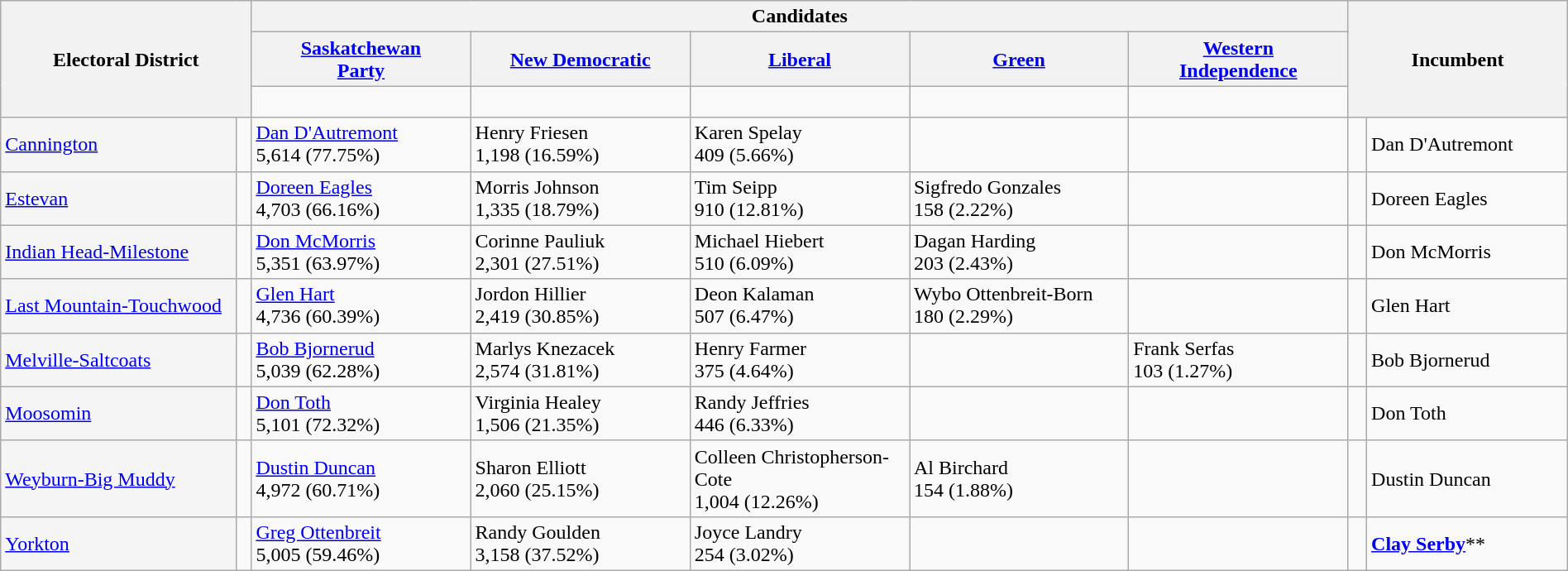<table class="wikitable" style="width:100%">
<tr>
<th style="width:16%;" rowspan=3 colspan=2>Electoral District</th>
<th colspan=5>Candidates</th>
<th style="width:14%;" rowspan=3 colspan=2>Incumbent</th>
</tr>
<tr>
<th width=14%><a href='#'>Saskatchewan <br>Party</a></th>
<th width=14%><a href='#'>New Democratic</a></th>
<th width=14%><a href='#'>Liberal</a></th>
<th width=14%><a href='#'>Green</a></th>
<th width=14%><a href='#'>Western <br>Independence</a></th>
</tr>
<tr>
<td width=14% > </td>
<td width=14% > </td>
<td width=14% > </td>
<td width=14% > </td>
<td width=14% > </td>
</tr>
<tr>
<td bgcolor=whitesmoke><a href='#'>Cannington</a></td>
<td> </td>
<td><a href='#'>Dan D'Autremont</a><br>5,614 (77.75%)</td>
<td>Henry Friesen<br>1,198 (16.59%)</td>
<td>Karen Spelay<br>409 (5.66%)</td>
<td></td>
<td></td>
<td> </td>
<td>Dan D'Autremont</td>
</tr>
<tr>
<td bgcolor=whitesmoke><a href='#'>Estevan</a></td>
<td> </td>
<td><a href='#'>Doreen Eagles</a><br>4,703 (66.16%)</td>
<td>Morris Johnson<br>1,335 (18.79%)</td>
<td>Tim Seipp<br>910 (12.81%)</td>
<td>Sigfredo Gonzales<br>158 (2.22%)</td>
<td></td>
<td> </td>
<td>Doreen Eagles</td>
</tr>
<tr>
<td bgcolor=whitesmoke><a href='#'>Indian Head-Milestone</a></td>
<td> </td>
<td><a href='#'>Don McMorris</a><br>5,351 (63.97%)</td>
<td>Corinne Pauliuk<br>2,301 (27.51%)</td>
<td>Michael Hiebert<br>510 (6.09%)</td>
<td>Dagan Harding<br>203 (2.43%)</td>
<td></td>
<td> </td>
<td>Don McMorris</td>
</tr>
<tr>
<td bgcolor=whitesmoke><a href='#'>Last Mountain-Touchwood</a></td>
<td> </td>
<td><a href='#'>Glen Hart</a><br>4,736 (60.39%)</td>
<td>Jordon Hillier<br>2,419 (30.85%)</td>
<td>Deon Kalaman<br>507 (6.47%)</td>
<td>Wybo Ottenbreit-Born<br>180 (2.29%)</td>
<td></td>
<td> </td>
<td>Glen Hart</td>
</tr>
<tr>
<td bgcolor=whitesmoke><a href='#'>Melville-Saltcoats</a></td>
<td> </td>
<td><a href='#'>Bob Bjornerud</a><br>5,039 (62.28%)</td>
<td>Marlys Knezacek<br>2,574 (31.81%)</td>
<td>Henry Farmer<br>375 (4.64%)</td>
<td></td>
<td>Frank Serfas<br>103 (1.27%)</td>
<td> </td>
<td>Bob Bjornerud</td>
</tr>
<tr>
<td bgcolor=whitesmoke><a href='#'>Moosomin</a></td>
<td> </td>
<td><a href='#'>Don Toth</a><br>5,101 (72.32%)</td>
<td>Virginia Healey<br>1,506 (21.35%)</td>
<td>Randy Jeffries<br>446 (6.33%)</td>
<td></td>
<td></td>
<td> </td>
<td>Don Toth</td>
</tr>
<tr>
<td bgcolor=whitesmoke><a href='#'>Weyburn-Big Muddy</a></td>
<td> </td>
<td><a href='#'>Dustin Duncan</a><br>4,972 (60.71%)</td>
<td>Sharon Elliott<br>2,060 (25.15%)</td>
<td>Colleen Christopherson-Cote<br>1,004 (12.26%)</td>
<td>Al Birchard<br>154 (1.88%)</td>
<td></td>
<td> </td>
<td>Dustin Duncan</td>
</tr>
<tr>
<td bgcolor=whitesmoke><a href='#'>Yorkton</a></td>
<td> </td>
<td><a href='#'>Greg Ottenbreit</a><br>5,005 (59.46%)</td>
<td>Randy Goulden<br>3,158 (37.52%)</td>
<td>Joyce Landry<br>254 (3.02%)</td>
<td></td>
<td></td>
<td> </td>
<td><strong><a href='#'>Clay Serby</a></strong>**</td>
</tr>
</table>
